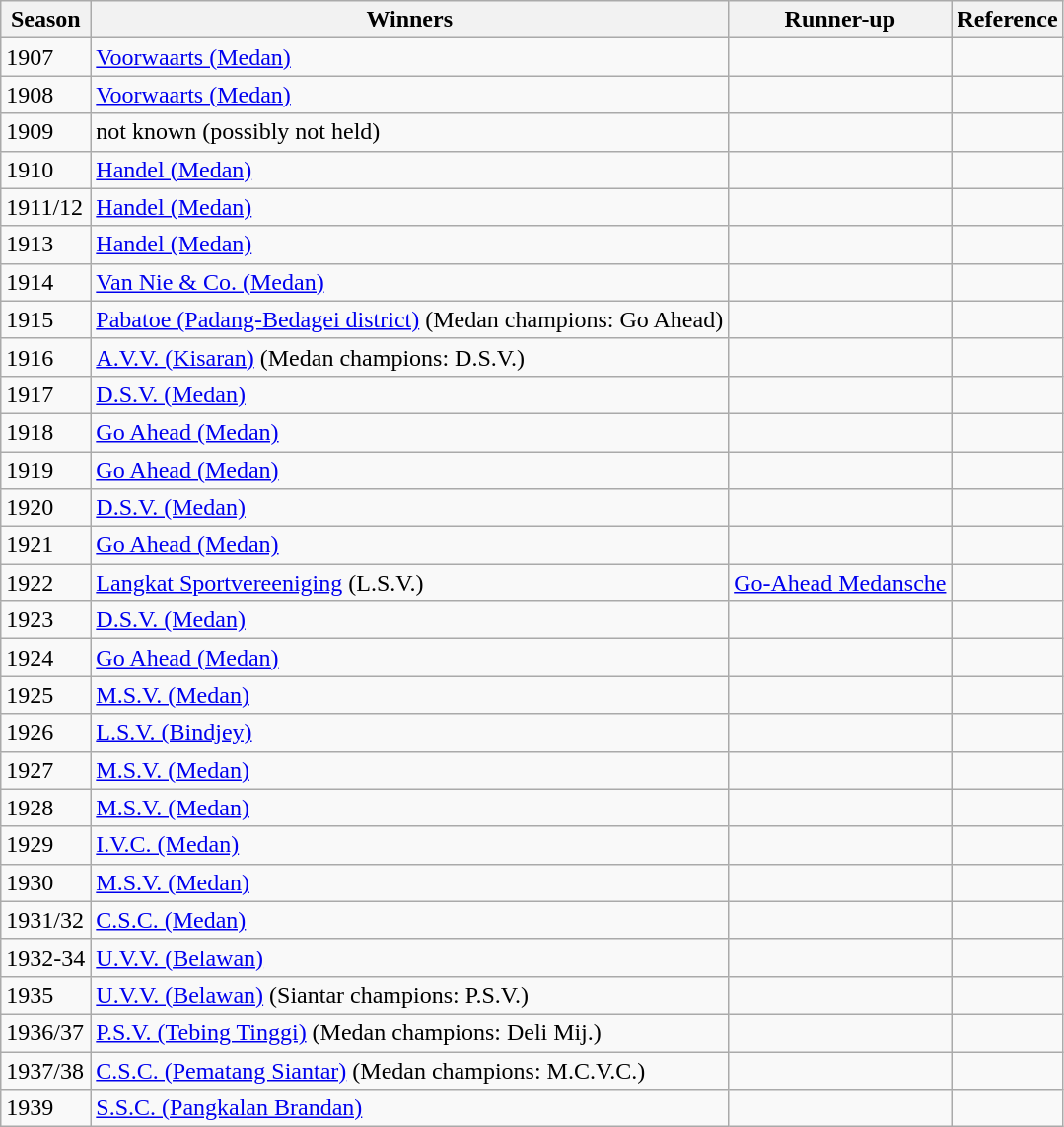<table class="wikitable">
<tr>
<th>Season</th>
<th>Winners</th>
<th>Runner-up</th>
<th>Reference</th>
</tr>
<tr>
<td>1907</td>
<td><a href='#'>Voorwaarts (Medan)</a></td>
<td></td>
<td></td>
</tr>
<tr>
<td>1908</td>
<td><a href='#'>Voorwaarts (Medan)</a></td>
<td></td>
<td></td>
</tr>
<tr>
<td>1909</td>
<td>not known (possibly not held)</td>
<td></td>
<td></td>
</tr>
<tr>
<td>1910</td>
<td><a href='#'>Handel (Medan)</a></td>
<td></td>
<td></td>
</tr>
<tr>
<td>1911/12</td>
<td><a href='#'>Handel (Medan)</a></td>
<td></td>
<td></td>
</tr>
<tr>
<td>1913</td>
<td><a href='#'>Handel (Medan)</a></td>
<td></td>
<td></td>
</tr>
<tr>
<td>1914</td>
<td><a href='#'>Van Nie & Co. (Medan)</a></td>
<td></td>
<td></td>
</tr>
<tr>
<td>1915</td>
<td><a href='#'>Pabatoe (Padang-Bedagei district)</a> (Medan champions: Go Ahead)</td>
<td></td>
<td></td>
</tr>
<tr>
<td>1916</td>
<td><a href='#'>A.V.V. (Kisaran)</a> (Medan champions: D.S.V.)</td>
<td></td>
<td></td>
</tr>
<tr>
<td>1917</td>
<td><a href='#'>D.S.V. (Medan)</a></td>
<td></td>
<td></td>
</tr>
<tr>
<td>1918</td>
<td><a href='#'>Go Ahead (Medan)</a></td>
<td></td>
<td></td>
</tr>
<tr>
<td>1919</td>
<td><a href='#'>Go Ahead (Medan)</a></td>
<td></td>
<td></td>
</tr>
<tr>
<td>1920</td>
<td><a href='#'>D.S.V. (Medan)</a></td>
<td></td>
<td></td>
</tr>
<tr>
<td>1921</td>
<td><a href='#'>Go Ahead (Medan)</a></td>
<td></td>
<td></td>
</tr>
<tr>
<td>1922</td>
<td><a href='#'>Langkat Sportvereeniging</a> (L.S.V.)</td>
<td><a href='#'>Go-Ahead Medansche</a></td>
<td></td>
</tr>
<tr>
<td>1923</td>
<td><a href='#'>D.S.V. (Medan)</a></td>
<td></td>
<td></td>
</tr>
<tr>
<td>1924</td>
<td><a href='#'>Go Ahead (Medan)</a></td>
<td></td>
<td></td>
</tr>
<tr>
<td>1925</td>
<td><a href='#'>M.S.V. (Medan)</a></td>
<td></td>
<td></td>
</tr>
<tr>
<td>1926</td>
<td><a href='#'>L.S.V. (Bindjey)</a></td>
<td></td>
<td></td>
</tr>
<tr>
<td>1927</td>
<td><a href='#'>M.S.V. (Medan)</a></td>
<td></td>
<td></td>
</tr>
<tr>
<td>1928</td>
<td><a href='#'>M.S.V. (Medan)</a></td>
<td></td>
<td></td>
</tr>
<tr>
<td>1929</td>
<td><a href='#'>I.V.C. (Medan)</a></td>
<td></td>
<td></td>
</tr>
<tr>
<td>1930</td>
<td><a href='#'>M.S.V. (Medan)</a></td>
<td></td>
<td></td>
</tr>
<tr>
<td>1931/32</td>
<td><a href='#'>C.S.C. (Medan)</a></td>
<td></td>
<td></td>
</tr>
<tr>
<td>1932-34</td>
<td><a href='#'>U.V.V. (Belawan)</a></td>
<td></td>
<td></td>
</tr>
<tr>
<td>1935</td>
<td><a href='#'>U.V.V. (Belawan)</a> (Siantar champions: P.S.V.)</td>
<td></td>
<td></td>
</tr>
<tr>
<td>1936/37</td>
<td><a href='#'>P.S.V. (Tebing Tinggi)</a> (Medan champions: Deli Mĳ.)</td>
<td></td>
<td></td>
</tr>
<tr>
<td>1937/38</td>
<td><a href='#'>C.S.C. (Pematang Siantar)</a> (Medan champions: M.C.V.C.)</td>
<td></td>
<td></td>
</tr>
<tr>
<td>1939</td>
<td><a href='#'>S.S.C. (Pangkalan Brandan)</a></td>
<td></td>
<td></td>
</tr>
</table>
